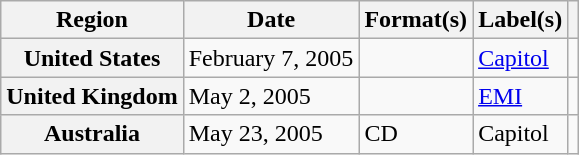<table class="wikitable plainrowheaders">
<tr>
<th scope="col">Region</th>
<th scope="col">Date</th>
<th scope="col">Format(s)</th>
<th scope="col">Label(s)</th>
<th scope="col"></th>
</tr>
<tr>
<th scope="row">United States</th>
<td>February 7, 2005</td>
<td></td>
<td><a href='#'>Capitol</a></td>
<td align="center"></td>
</tr>
<tr>
<th scope="row">United Kingdom</th>
<td>May 2, 2005</td>
<td></td>
<td><a href='#'>EMI</a></td>
<td align="center"></td>
</tr>
<tr>
<th scope="row">Australia</th>
<td>May 23, 2005</td>
<td>CD</td>
<td>Capitol</td>
<td align="center"></td>
</tr>
</table>
